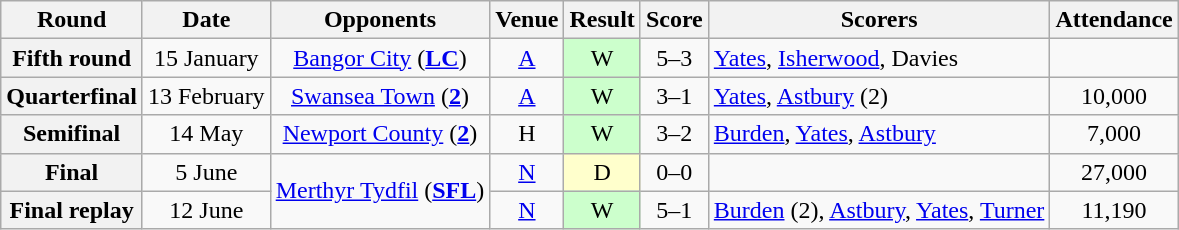<table class="wikitable" style="text-align:center">
<tr>
<th>Round</th>
<th>Date</th>
<th>Opponents</th>
<th>Venue</th>
<th>Result</th>
<th>Score</th>
<th>Scorers</th>
<th>Attendance</th>
</tr>
<tr>
<th>Fifth round</th>
<td>15 January</td>
<td><a href='#'>Bangor City</a> (<strong><a href='#'>LC</a></strong>)</td>
<td><a href='#'>A</a></td>
<td style="background-color:#CCFFCC">W</td>
<td>5–3</td>
<td align="left"><a href='#'>Yates</a>, <a href='#'>Isherwood</a>, Davies</td>
<td></td>
</tr>
<tr>
<th>Quarterfinal</th>
<td>13 February</td>
<td><a href='#'>Swansea Town</a> (<strong><a href='#'>2</a></strong>)</td>
<td><a href='#'>A</a></td>
<td style="background-color:#CCFFCC">W</td>
<td>3–1</td>
<td align="left"><a href='#'>Yates</a>, <a href='#'>Astbury</a> (2)</td>
<td>10,000</td>
</tr>
<tr>
<th>Semifinal</th>
<td>14 May</td>
<td><a href='#'>Newport County</a> (<strong><a href='#'>2</a></strong>)</td>
<td>H</td>
<td style="background-color:#CCFFCC">W</td>
<td>3–2</td>
<td align="left"><a href='#'>Burden</a>, <a href='#'>Yates</a>, <a href='#'>Astbury</a></td>
<td>7,000</td>
</tr>
<tr>
<th>Final</th>
<td>5 June</td>
<td rowspan=2><a href='#'>Merthyr Tydfil</a> (<strong><a href='#'>SFL</a></strong>)</td>
<td><a href='#'>N</a></td>
<td style="background-color:#FFFFCC">D</td>
<td>0–0</td>
<td align="left"></td>
<td>27,000</td>
</tr>
<tr>
<th>Final replay</th>
<td>12 June</td>
<td><a href='#'>N</a></td>
<td style="background-color:#CCFFCC">W</td>
<td>5–1</td>
<td align="left"><a href='#'>Burden</a> (2), <a href='#'>Astbury</a>, <a href='#'>Yates</a>, <a href='#'>Turner</a></td>
<td>11,190</td>
</tr>
</table>
